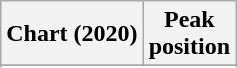<table class="wikitable sortable plainrowheaders" style="text-align:center">
<tr>
<th scope="col">Chart (2020)</th>
<th scope="col">Peak<br>position</th>
</tr>
<tr>
</tr>
<tr>
</tr>
<tr>
</tr>
<tr>
</tr>
</table>
